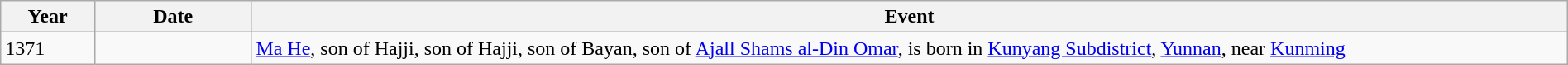<table class="wikitable" width="100%">
<tr>
<th style="width:6%">Year</th>
<th style="width:10%">Date</th>
<th>Event</th>
</tr>
<tr>
<td>1371</td>
<td></td>
<td><a href='#'>Ma He</a>, son of Hajji, son of Hajji, son of Bayan, son of <a href='#'>Ajall Shams al-Din Omar</a>, is born in <a href='#'>Kunyang Subdistrict</a>, <a href='#'>Yunnan</a>, near <a href='#'>Kunming</a></td>
</tr>
</table>
